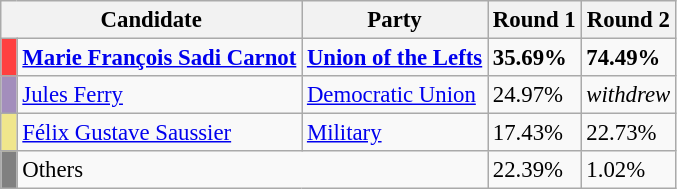<table class="wikitable" style="font-size: 95%">
<tr>
<th colspan=2>Candidate</th>
<th>Party</th>
<th>Round 1</th>
<th>Round 2</th>
</tr>
<tr>
<td bgcolor="#FF4040"> </td>
<td><strong><a href='#'>Marie François Sadi Carnot</a></strong></td>
<td><a href='#'><strong>Union of the Lefts</strong></a></td>
<td><strong>35.69%</strong></td>
<td><strong>74.49%</strong></td>
</tr>
<tr>
<td bgcolor="#A38EBC"> </td>
<td><a href='#'>Jules Ferry</a></td>
<td><a href='#'>Democratic Union</a></td>
<td>24.97%</td>
<td><em>withdrew</em></td>
</tr>
<tr>
<td bgcolor="khaki"> </td>
<td><a href='#'>Félix Gustave Saussier</a></td>
<td><a href='#'>Military</a></td>
<td>17.43%</td>
<td>22.73%</td>
</tr>
<tr>
<td bgcolor="gray"> </td>
<td colspan="2">Others</td>
<td>22.39%</td>
<td>1.02%</td>
</tr>
</table>
